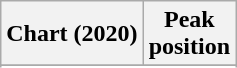<table class="wikitable sortable plainrowheaders" style="text-align:center">
<tr>
<th scope=col>Chart (2020)</th>
<th scope=col>Peak<br>position</th>
</tr>
<tr>
</tr>
<tr>
</tr>
<tr>
</tr>
<tr>
</tr>
</table>
